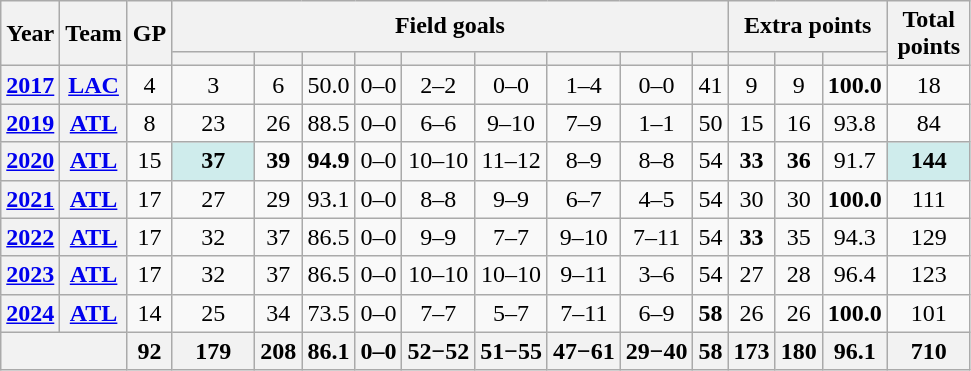<table class="wikitable" style="text-align:center;">
<tr>
<th rowspan="2">Year</th>
<th rowspan="2">Team</th>
<th rowspan="2">GP</th>
<th colspan="9">Field goals</th>
<th colspan="3">Extra points</th>
<th rowspan="2">Total points</th>
</tr>
<tr>
<th></th>
<th></th>
<th></th>
<th></th>
<th></th>
<th></th>
<th></th>
<th></th>
<th></th>
<th></th>
<th></th>
<th></th>
</tr>
<tr>
<th><a href='#'>2017</a></th>
<th><a href='#'>LAC</a></th>
<td>4</td>
<td>3</td>
<td>6</td>
<td>50.0</td>
<td>0–0</td>
<td>2–2</td>
<td>0–0</td>
<td>1–4</td>
<td>0–0</td>
<td>41</td>
<td>9</td>
<td>9</td>
<td><strong>100.0</strong></td>
<td>18</td>
</tr>
<tr>
<th><a href='#'>2019</a></th>
<th><a href='#'>ATL</a></th>
<td>8</td>
<td>23</td>
<td>26</td>
<td>88.5</td>
<td>0–0</td>
<td>6–6</td>
<td>9–10</td>
<td>7–9</td>
<td>1–1</td>
<td>50</td>
<td>15</td>
<td>16</td>
<td>93.8</td>
<td>84</td>
</tr>
<tr>
<th><a href='#'>2020</a></th>
<th><a href='#'>ATL</a></th>
<td>15</td>
<td style="background:#cfecec; width:3em;"><strong>37</strong></td>
<td><strong>39</strong></td>
<td><strong>94.9</strong></td>
<td>0–0</td>
<td>10–10</td>
<td>11–12</td>
<td>8–9</td>
<td>8–8</td>
<td>54</td>
<td><strong>33</strong></td>
<td><strong>36</strong></td>
<td>91.7</td>
<td style="background:#cfecec; width:3em;"><strong>144</strong></td>
</tr>
<tr>
<th><a href='#'>2021</a></th>
<th><a href='#'>ATL</a></th>
<td>17</td>
<td>27</td>
<td>29</td>
<td>93.1</td>
<td>0–0</td>
<td>8–8</td>
<td>9–9</td>
<td>6–7</td>
<td>4–5</td>
<td>54</td>
<td>30</td>
<td>30</td>
<td><strong>100.0</strong></td>
<td>111</td>
</tr>
<tr>
<th><a href='#'>2022</a></th>
<th><a href='#'>ATL</a></th>
<td>17</td>
<td>32</td>
<td>37</td>
<td>86.5</td>
<td>0–0</td>
<td>9–9</td>
<td>7–7</td>
<td>9–10</td>
<td>7–11</td>
<td>54</td>
<td><strong>33</strong></td>
<td>35</td>
<td>94.3</td>
<td>129</td>
</tr>
<tr>
<th><a href='#'>2023</a></th>
<th><a href='#'>ATL</a></th>
<td>17</td>
<td>32</td>
<td>37</td>
<td>86.5</td>
<td>0–0</td>
<td>10–10</td>
<td>10–10</td>
<td>9–11</td>
<td>3–6</td>
<td>54</td>
<td>27</td>
<td>28</td>
<td>96.4</td>
<td>123</td>
</tr>
<tr>
<th><a href='#'>2024</a></th>
<th><a href='#'>ATL</a></th>
<td>14</td>
<td>25</td>
<td>34</td>
<td>73.5</td>
<td>0–0</td>
<td>7–7</td>
<td>5–7</td>
<td>7–11</td>
<td>6–9</td>
<td><strong>58</strong></td>
<td>26</td>
<td>26</td>
<td><strong>100.0</strong></td>
<td>101</td>
</tr>
<tr>
<th colspan="2"></th>
<th>92</th>
<th>179</th>
<th>208</th>
<th>86.1</th>
<th>0–0</th>
<th>52−52</th>
<th>51−55</th>
<th>47−61</th>
<th>29−40</th>
<th>58</th>
<th>173</th>
<th>180</th>
<th>96.1</th>
<th>710</th>
</tr>
</table>
